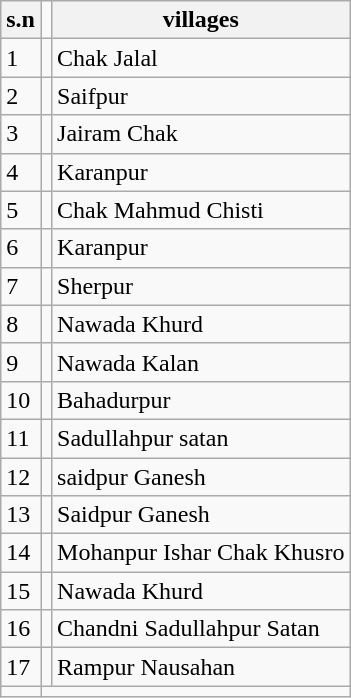<table class="wikitable">
<tr>
<th>s.n</th>
<td></td>
<th>villages</th>
</tr>
<tr>
<td>1</td>
<td></td>
<td>Chak Jalal</td>
</tr>
<tr>
<td>2</td>
<td></td>
<td>Saifpur</td>
</tr>
<tr>
<td>3</td>
<td></td>
<td>Jairam Chak</td>
</tr>
<tr>
<td>4</td>
<td></td>
<td>Karanpur</td>
</tr>
<tr>
<td>5</td>
<td></td>
<td>Chak Mahmud Chisti</td>
</tr>
<tr>
<td>6</td>
<td></td>
<td>Karanpur</td>
</tr>
<tr>
<td>7</td>
<td></td>
<td>Sherpur</td>
</tr>
<tr>
<td>8</td>
<td></td>
<td>Nawada Khurd</td>
</tr>
<tr>
<td>9</td>
<td></td>
<td>Nawada Kalan</td>
</tr>
<tr>
<td>10</td>
<td></td>
<td>Bahadurpur</td>
</tr>
<tr>
<td>11</td>
<td></td>
<td>Sadullahpur satan</td>
</tr>
<tr>
<td>12</td>
<td></td>
<td>saidpur Ganesh</td>
</tr>
<tr>
<td>13</td>
<td></td>
<td>Saidpur Ganesh</td>
</tr>
<tr>
<td>14</td>
<td></td>
<td>Mohanpur Ishar Chak Khusro</td>
</tr>
<tr>
<td>15</td>
<td></td>
<td>Nawada Khurd</td>
</tr>
<tr>
<td>16</td>
<td></td>
<td>Chandni Sadullahpur Satan</td>
</tr>
<tr>
<td>17</td>
<td></td>
<td>Rampur Nausahan</td>
</tr>
<tr>
<td></td>
</tr>
</table>
